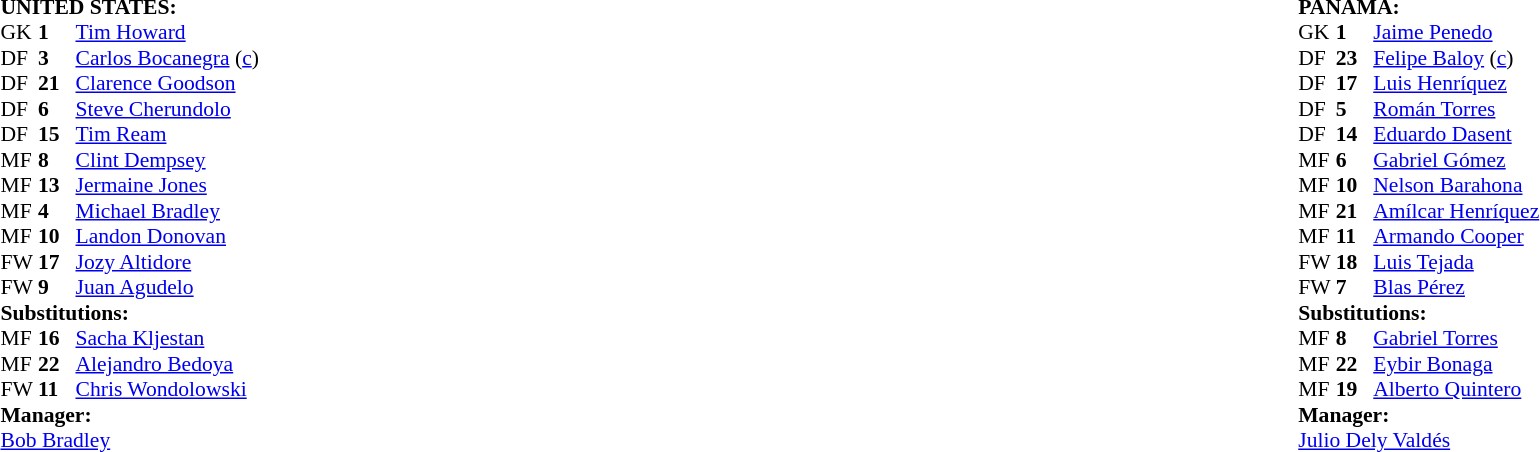<table width="100%">
<tr>
<td valign="top" width="50%"><br><table style="font-size: 90%" cellspacing="0" cellpadding="0">
<tr>
<td colspan=4><br><strong>UNITED STATES:</strong></td>
</tr>
<tr>
<th width="25"></th>
<th width="25"></th>
</tr>
<tr>
<td>GK</td>
<td><strong>1</strong></td>
<td><a href='#'>Tim Howard</a></td>
</tr>
<tr>
<td>DF</td>
<td><strong>3</strong></td>
<td><a href='#'>Carlos Bocanegra</a> (<a href='#'>c</a>)</td>
<td></td>
</tr>
<tr>
<td>DF</td>
<td><strong>21</strong></td>
<td><a href='#'>Clarence Goodson</a></td>
<td></td>
<td></td>
</tr>
<tr>
<td>DF</td>
<td><strong>6</strong></td>
<td><a href='#'>Steve Cherundolo</a></td>
</tr>
<tr>
<td>DF</td>
<td><strong>15</strong></td>
<td><a href='#'>Tim Ream</a></td>
</tr>
<tr>
<td>MF</td>
<td><strong>8</strong></td>
<td><a href='#'>Clint Dempsey</a></td>
</tr>
<tr>
<td>MF</td>
<td><strong>13</strong></td>
<td><a href='#'>Jermaine Jones</a></td>
<td></td>
<td></td>
</tr>
<tr>
<td>MF</td>
<td><strong>4</strong></td>
<td><a href='#'>Michael Bradley</a></td>
</tr>
<tr>
<td>MF</td>
<td><strong>10</strong></td>
<td><a href='#'>Landon Donovan</a></td>
</tr>
<tr>
<td>FW</td>
<td><strong>17</strong></td>
<td><a href='#'>Jozy Altidore</a></td>
<td></td>
</tr>
<tr>
<td>FW</td>
<td><strong>9</strong></td>
<td><a href='#'>Juan Agudelo</a></td>
<td></td>
<td></td>
</tr>
<tr>
<td colspan=3><strong>Substitutions:</strong></td>
</tr>
<tr>
<td>MF</td>
<td><strong>16</strong></td>
<td><a href='#'>Sacha Kljestan</a></td>
<td></td>
<td></td>
</tr>
<tr>
<td>MF</td>
<td><strong>22</strong></td>
<td><a href='#'>Alejandro Bedoya</a></td>
<td></td>
<td></td>
</tr>
<tr>
<td>FW</td>
<td><strong>11</strong></td>
<td><a href='#'>Chris Wondolowski</a></td>
<td></td>
<td></td>
</tr>
<tr>
<td colspan=3><strong>Manager:</strong></td>
</tr>
<tr>
<td colspan=3> <a href='#'>Bob Bradley</a></td>
</tr>
</table>
</td>
<td valign="top"></td>
<td valign="top" width="50%"><br><table style="font-size: 90%" cellspacing="0" cellpadding="0" align="center">
<tr>
<td colspan=4><br><strong>PANAMA:</strong></td>
</tr>
<tr>
<th width=25></th>
<th width=25></th>
</tr>
<tr>
<td>GK</td>
<td><strong>1</strong></td>
<td><a href='#'>Jaime Penedo</a></td>
<td></td>
</tr>
<tr>
<td>DF</td>
<td><strong>23</strong></td>
<td><a href='#'>Felipe Baloy</a> (<a href='#'>c</a>)</td>
</tr>
<tr>
<td>DF</td>
<td><strong>17</strong></td>
<td><a href='#'>Luis Henríquez</a></td>
</tr>
<tr>
<td>DF</td>
<td><strong>5</strong></td>
<td><a href='#'>Román Torres</a></td>
</tr>
<tr>
<td>DF</td>
<td><strong>14</strong></td>
<td><a href='#'>Eduardo Dasent</a></td>
</tr>
<tr>
<td>MF</td>
<td><strong>6</strong></td>
<td><a href='#'>Gabriel Gómez</a></td>
</tr>
<tr>
<td>MF</td>
<td><strong>10</strong></td>
<td><a href='#'>Nelson Barahona</a></td>
<td></td>
<td></td>
</tr>
<tr>
<td>MF</td>
<td><strong>21</strong></td>
<td><a href='#'>Amílcar Henríquez</a></td>
</tr>
<tr>
<td>MF</td>
<td><strong>11</strong></td>
<td><a href='#'>Armando Cooper</a></td>
<td></td>
<td></td>
</tr>
<tr>
<td>FW</td>
<td><strong>18</strong></td>
<td><a href='#'>Luis Tejada</a></td>
<td></td>
<td></td>
</tr>
<tr>
<td>FW</td>
<td><strong>7</strong></td>
<td><a href='#'>Blas Pérez</a></td>
</tr>
<tr>
<td colspan=3><strong>Substitutions:</strong></td>
</tr>
<tr>
<td>MF</td>
<td><strong>8</strong></td>
<td><a href='#'>Gabriel Torres</a></td>
<td></td>
<td></td>
</tr>
<tr>
<td>MF</td>
<td><strong>22</strong></td>
<td><a href='#'>Eybir Bonaga</a></td>
<td></td>
<td></td>
</tr>
<tr>
<td>MF</td>
<td><strong>19</strong></td>
<td><a href='#'>Alberto Quintero</a></td>
<td></td>
<td></td>
</tr>
<tr>
<td colspan=3><strong>Manager:</strong></td>
</tr>
<tr>
<td colspan=3> <a href='#'>Julio Dely Valdés</a></td>
</tr>
</table>
</td>
</tr>
</table>
